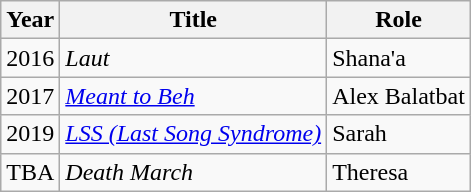<table class="wikitable">
<tr>
<th>Year</th>
<th>Title</th>
<th>Role</th>
</tr>
<tr>
<td>2016</td>
<td><em>Laut</em></td>
<td>Shana'a</td>
</tr>
<tr>
<td>2017</td>
<td><em><a href='#'>Meant to Beh</a></em></td>
<td>Alex Balatbat</td>
</tr>
<tr>
<td>2019</td>
<td><em><a href='#'>LSS (Last Song Syndrome)</a></em></td>
<td>Sarah</td>
</tr>
<tr>
<td>TBA</td>
<td><em>Death March</em></td>
<td>Theresa</td>
</tr>
</table>
